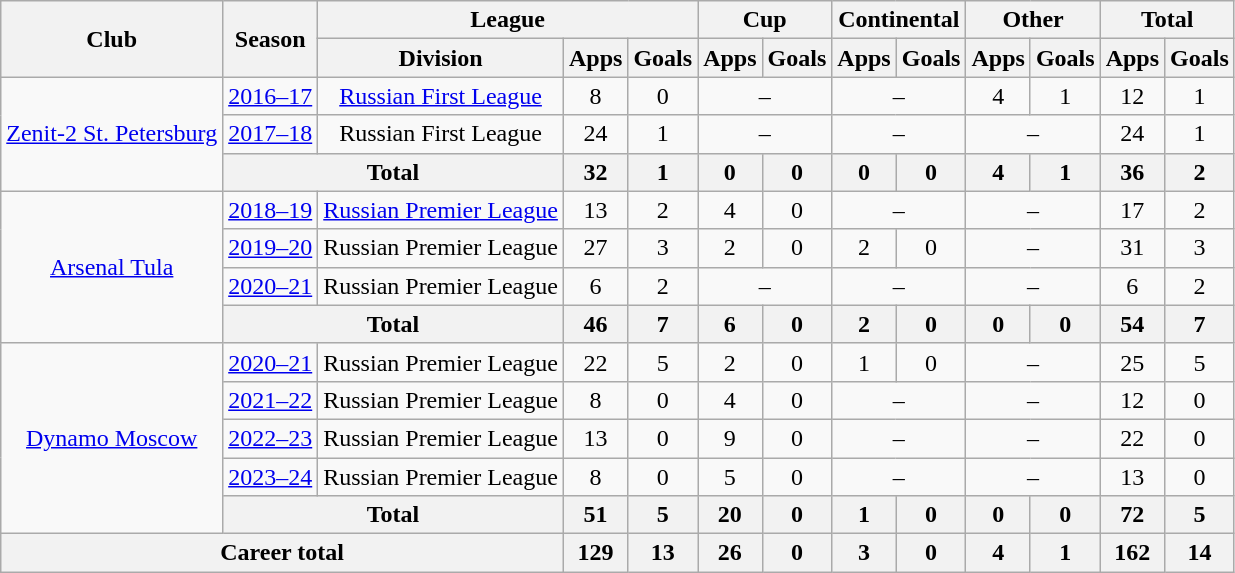<table class="wikitable" style="text-align: center;">
<tr>
<th rowspan=2>Club</th>
<th rowspan=2>Season</th>
<th colspan=3>League</th>
<th colspan=2>Cup</th>
<th colspan=2>Continental</th>
<th colspan=2>Other</th>
<th colspan=2>Total</th>
</tr>
<tr>
<th>Division</th>
<th>Apps</th>
<th>Goals</th>
<th>Apps</th>
<th>Goals</th>
<th>Apps</th>
<th>Goals</th>
<th>Apps</th>
<th>Goals</th>
<th>Apps</th>
<th>Goals</th>
</tr>
<tr>
<td rowspan=3><a href='#'>Zenit-2 St. Petersburg</a></td>
<td><a href='#'>2016–17</a></td>
<td><a href='#'>Russian First League</a></td>
<td>8</td>
<td>0</td>
<td colspan=2>–</td>
<td colspan=2>–</td>
<td>4</td>
<td>1</td>
<td>12</td>
<td>1</td>
</tr>
<tr>
<td><a href='#'>2017–18</a></td>
<td>Russian First League</td>
<td>24</td>
<td>1</td>
<td colspan=2>–</td>
<td colspan=2>–</td>
<td colspan=2>–</td>
<td>24</td>
<td>1</td>
</tr>
<tr>
<th colspan=2>Total</th>
<th>32</th>
<th>1</th>
<th>0</th>
<th>0</th>
<th>0</th>
<th>0</th>
<th>4</th>
<th>1</th>
<th>36</th>
<th>2</th>
</tr>
<tr>
<td rowspan=4><a href='#'>Arsenal Tula</a></td>
<td><a href='#'>2018–19</a></td>
<td><a href='#'>Russian Premier League</a></td>
<td>13</td>
<td>2</td>
<td>4</td>
<td>0</td>
<td colspan=2>–</td>
<td colspan=2>–</td>
<td>17</td>
<td>2</td>
</tr>
<tr>
<td><a href='#'>2019–20</a></td>
<td>Russian Premier League</td>
<td>27</td>
<td>3</td>
<td>2</td>
<td>0</td>
<td>2</td>
<td>0</td>
<td colspan=2>–</td>
<td>31</td>
<td>3</td>
</tr>
<tr>
<td><a href='#'>2020–21</a></td>
<td>Russian Premier League</td>
<td>6</td>
<td>2</td>
<td colspan=2>–</td>
<td colspan=2>–</td>
<td colspan=2>–</td>
<td>6</td>
<td>2</td>
</tr>
<tr>
<th colspan=2>Total</th>
<th>46</th>
<th>7</th>
<th>6</th>
<th>0</th>
<th>2</th>
<th>0</th>
<th>0</th>
<th>0</th>
<th>54</th>
<th>7</th>
</tr>
<tr>
<td rowspan=5><a href='#'>Dynamo Moscow</a></td>
<td><a href='#'>2020–21</a></td>
<td>Russian Premier League</td>
<td>22</td>
<td>5</td>
<td>2</td>
<td>0</td>
<td>1</td>
<td>0</td>
<td colspan=2>–</td>
<td>25</td>
<td>5</td>
</tr>
<tr>
<td><a href='#'>2021–22</a></td>
<td>Russian Premier League</td>
<td>8</td>
<td>0</td>
<td>4</td>
<td>0</td>
<td colspan=2>–</td>
<td colspan=2>–</td>
<td>12</td>
<td>0</td>
</tr>
<tr>
<td><a href='#'>2022–23</a></td>
<td>Russian Premier League</td>
<td>13</td>
<td>0</td>
<td>9</td>
<td>0</td>
<td colspan=2>–</td>
<td colspan=2>–</td>
<td>22</td>
<td>0</td>
</tr>
<tr>
<td><a href='#'>2023–24</a></td>
<td>Russian Premier League</td>
<td>8</td>
<td>0</td>
<td>5</td>
<td>0</td>
<td colspan=2>–</td>
<td colspan=2>–</td>
<td>13</td>
<td>0</td>
</tr>
<tr>
<th colspan=2>Total</th>
<th>51</th>
<th>5</th>
<th>20</th>
<th>0</th>
<th>1</th>
<th>0</th>
<th>0</th>
<th>0</th>
<th>72</th>
<th>5</th>
</tr>
<tr>
<th colspan=3>Career total</th>
<th>129</th>
<th>13</th>
<th>26</th>
<th>0</th>
<th>3</th>
<th>0</th>
<th>4</th>
<th>1</th>
<th>162</th>
<th>14</th>
</tr>
</table>
